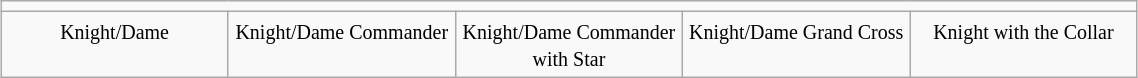<table class="wikitable" style="margin-left: auto; margin-right: auto; border: none; width:60%;">
<tr>
<td colspan="5" style="text-align:center;"></td>
</tr>
<tr>
<td style="vertical-align:top; width:20%; text-align:center;"><small>Knight/Dame</small></td>
<td style="vertical-align:top; width:20%; text-align:center;"><small>Knight/Dame Commander</small></td>
<td style="vertical-align:top; width:20%; text-align:center;"><small>Knight/Dame Commander with Star</small></td>
<td style="vertical-align:top; width:20%; text-align:center;"><small>Knight/Dame Grand Cross</small></td>
<td style="vertical-align:top; width:20%; text-align:center;"><small>Knight with the Collar</small></td>
</tr>
</table>
